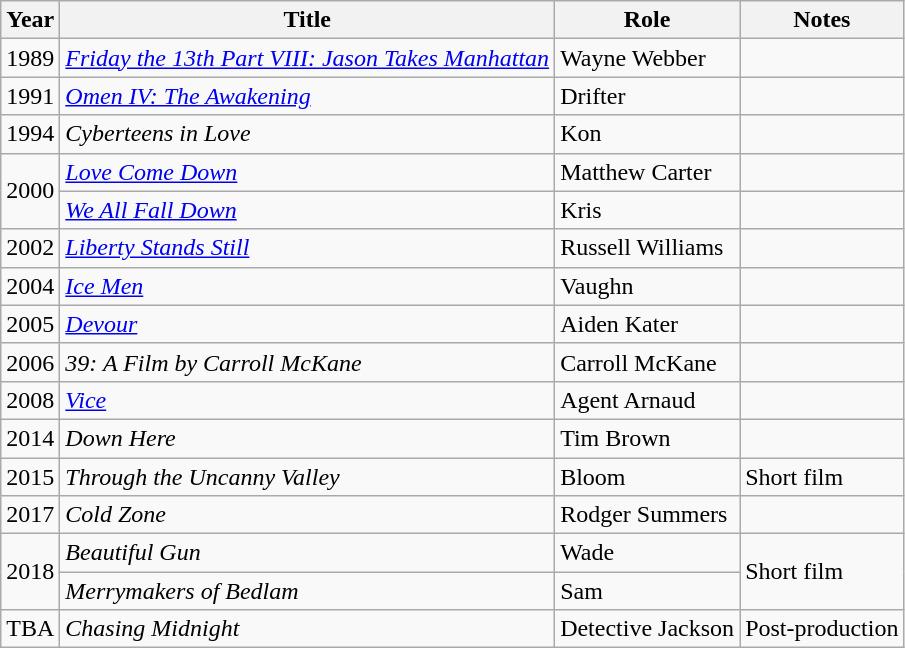<table class="wikitable sortable">
<tr>
<th>Year</th>
<th>Title</th>
<th>Role</th>
<th class="unsortable">Notes</th>
</tr>
<tr>
<td>1989</td>
<td><em><a href='#'>Friday the 13th Part VIII: Jason Takes Manhattan</a></em></td>
<td>Wayne Webber</td>
<td></td>
</tr>
<tr>
<td>1991</td>
<td><em><a href='#'>Omen IV: The Awakening</a></em></td>
<td>Drifter</td>
<td></td>
</tr>
<tr>
<td>1994</td>
<td><em>Cyberteens in Love</em></td>
<td>Kon</td>
<td></td>
</tr>
<tr>
<td rowspan="2">2000</td>
<td><em><a href='#'>Love Come Down</a></em></td>
<td>Matthew Carter</td>
<td></td>
</tr>
<tr>
<td><em><a href='#'>We All Fall Down</a></em></td>
<td>Kris</td>
<td></td>
</tr>
<tr>
<td>2002</td>
<td><em><a href='#'>Liberty Stands Still</a></em></td>
<td>Russell Williams</td>
<td></td>
</tr>
<tr>
<td>2004</td>
<td><em><a href='#'>Ice Men</a></em></td>
<td>Vaughn</td>
<td></td>
</tr>
<tr>
<td>2005</td>
<td><em><a href='#'>Devour</a></em></td>
<td>Aiden Kater</td>
<td></td>
</tr>
<tr>
<td>2006</td>
<td><em>39: A Film by Carroll McKane</em></td>
<td>Carroll McKane</td>
<td></td>
</tr>
<tr>
<td>2008</td>
<td><em><a href='#'>Vice</a></em></td>
<td>Agent Arnaud</td>
<td></td>
</tr>
<tr>
<td>2014</td>
<td><em>Down Here</em></td>
<td>Tim Brown</td>
<td></td>
</tr>
<tr>
<td>2015</td>
<td><em>Through the Uncanny Valley</em></td>
<td>Bloom</td>
<td>Short film</td>
</tr>
<tr>
<td>2017</td>
<td><em>Cold Zone</em></td>
<td>Rodger Summers</td>
<td></td>
</tr>
<tr>
<td rowspan="2">2018</td>
<td><em>Beautiful Gun</em></td>
<td>Wade</td>
<td rowspan="2">Short film</td>
</tr>
<tr>
<td><em>Merrymakers of Bedlam</em></td>
<td>Sam</td>
</tr>
<tr>
<td>TBA</td>
<td><em>Chasing Midnight</em></td>
<td>Detective Jackson</td>
<td>Post-production</td>
</tr>
</table>
